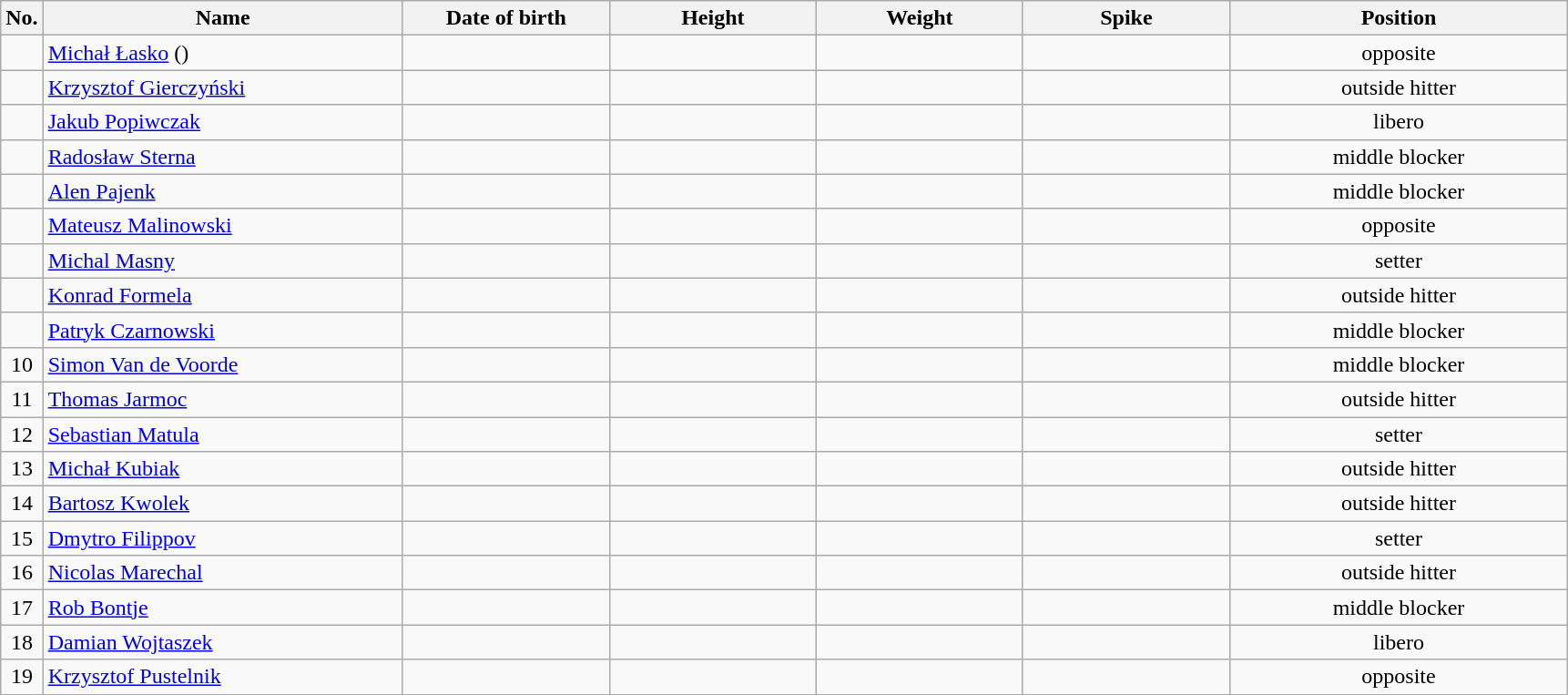<table class="wikitable sortable" style="font-size:100%; text-align:center;">
<tr>
<th>No.</th>
<th style="width:16em">Name</th>
<th style="width:9em">Date of birth</th>
<th style="width:9em">Height</th>
<th style="width:9em">Weight</th>
<th style="width:9em">Spike</th>
<th style="width:15em">Position</th>
</tr>
<tr>
<td></td>
<td align=left> <a href='#'>Michał Łasko</a> ()</td>
<td align=right></td>
<td></td>
<td></td>
<td></td>
<td>opposite</td>
</tr>
<tr>
<td></td>
<td align=left> <a href='#'>Krzysztof Gierczyński</a></td>
<td align=right></td>
<td></td>
<td></td>
<td></td>
<td>outside hitter</td>
</tr>
<tr>
<td></td>
<td align=left> <a href='#'>Jakub Popiwczak</a></td>
<td align=right></td>
<td></td>
<td></td>
<td></td>
<td>libero</td>
</tr>
<tr>
<td></td>
<td align=left> <a href='#'>Radosław Sterna</a></td>
<td align=right></td>
<td></td>
<td></td>
<td></td>
<td>middle blocker</td>
</tr>
<tr>
<td></td>
<td align=left> <a href='#'>Alen Pajenk</a></td>
<td align=right></td>
<td></td>
<td></td>
<td></td>
<td>middle blocker</td>
</tr>
<tr>
<td></td>
<td align=left> <a href='#'>Mateusz Malinowski</a></td>
<td align=right></td>
<td></td>
<td></td>
<td></td>
<td>opposite</td>
</tr>
<tr>
<td></td>
<td align=left> <a href='#'>Michal Masny</a></td>
<td align=right></td>
<td></td>
<td></td>
<td></td>
<td>setter</td>
</tr>
<tr>
<td></td>
<td align=left> <a href='#'>Konrad Formela</a></td>
<td align=right></td>
<td></td>
<td></td>
<td></td>
<td>outside hitter</td>
</tr>
<tr>
<td></td>
<td align=left> <a href='#'>Patryk Czarnowski</a></td>
<td align=right></td>
<td></td>
<td></td>
<td></td>
<td>middle blocker</td>
</tr>
<tr>
<td>10</td>
<td align=left> <a href='#'>Simon Van de Voorde</a></td>
<td align=right></td>
<td></td>
<td></td>
<td></td>
<td>middle blocker</td>
</tr>
<tr>
<td>11</td>
<td align=left> <a href='#'>Thomas Jarmoc</a></td>
<td align=right></td>
<td></td>
<td></td>
<td></td>
<td>outside hitter</td>
</tr>
<tr>
<td>12</td>
<td align=left> <a href='#'>Sebastian Matula</a></td>
<td align=right></td>
<td></td>
<td></td>
<td></td>
<td>setter</td>
</tr>
<tr>
<td>13</td>
<td align=left> <a href='#'>Michał Kubiak</a></td>
<td align=right></td>
<td></td>
<td></td>
<td></td>
<td>outside hitter</td>
</tr>
<tr>
<td>14</td>
<td align=left> <a href='#'>Bartosz Kwolek</a></td>
<td align=right></td>
<td></td>
<td></td>
<td></td>
<td>outside hitter</td>
</tr>
<tr>
<td>15</td>
<td align=left> <a href='#'>Dmytro Filippov</a></td>
<td align=right></td>
<td></td>
<td></td>
<td></td>
<td>setter</td>
</tr>
<tr>
<td>16</td>
<td align=left> <a href='#'>Nicolas Marechal</a></td>
<td align=right></td>
<td></td>
<td></td>
<td></td>
<td>outside hitter</td>
</tr>
<tr>
<td>17</td>
<td align=left> <a href='#'>Rob Bontje</a></td>
<td align=right></td>
<td></td>
<td></td>
<td></td>
<td>middle blocker</td>
</tr>
<tr>
<td>18</td>
<td align=left> <a href='#'>Damian Wojtaszek</a></td>
<td align=right></td>
<td></td>
<td></td>
<td></td>
<td>libero</td>
</tr>
<tr>
<td>19</td>
<td align=left> <a href='#'>Krzysztof Pustelnik</a></td>
<td align=right></td>
<td></td>
<td></td>
<td></td>
<td>opposite</td>
</tr>
<tr>
</tr>
</table>
